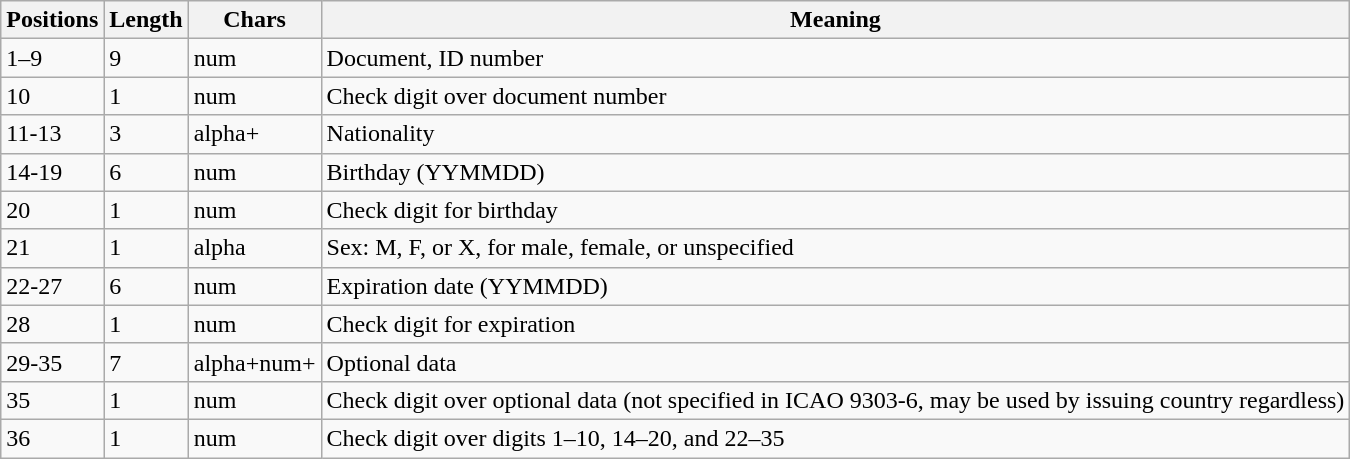<table class="wikitable">
<tr>
<th>Positions</th>
<th>Length</th>
<th>Chars</th>
<th>Meaning</th>
</tr>
<tr>
<td>1–9</td>
<td>9</td>
<td>num</td>
<td>Document, ID number</td>
</tr>
<tr>
<td>10</td>
<td>1</td>
<td>num</td>
<td>Check digit over document number</td>
</tr>
<tr>
<td>11-13</td>
<td>3</td>
<td>alpha+</td>
<td>Nationality</td>
</tr>
<tr>
<td>14-19</td>
<td>6</td>
<td>num</td>
<td>Birthday (YYMMDD)</td>
</tr>
<tr>
<td>20</td>
<td>1</td>
<td>num</td>
<td>Check digit for birthday</td>
</tr>
<tr>
<td>21</td>
<td>1</td>
<td>alpha</td>
<td>Sex: M, F, or X, for male, female, or unspecified</td>
</tr>
<tr>
<td>22-27</td>
<td>6</td>
<td>num</td>
<td>Expiration date (YYMMDD)</td>
</tr>
<tr>
<td>28</td>
<td>1</td>
<td>num</td>
<td>Check digit for expiration</td>
</tr>
<tr>
<td>29-35</td>
<td>7</td>
<td>alpha+num+</td>
<td>Optional data</td>
</tr>
<tr>
<td>35</td>
<td>1</td>
<td>num</td>
<td>Check digit over optional data (not specified in ICAO 9303-6, may be used by issuing country regardless)</td>
</tr>
<tr>
<td>36</td>
<td>1</td>
<td>num</td>
<td>Check digit over digits 1–10, 14–20, and 22–35</td>
</tr>
</table>
